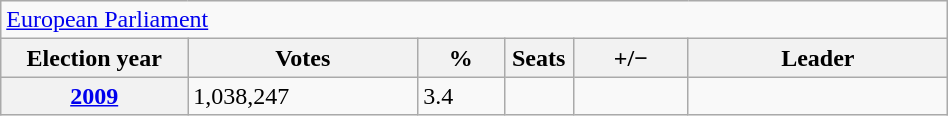<table class="wikitable" style="width:50%; border:1px #AAAAFF solid">
<tr>
<td colspan="6"><a href='#'>European Parliament</a></td>
</tr>
<tr>
<th width="13%">Election year</th>
<th width="16%">Votes</th>
<th width="6%">%</th>
<th width="1%">Seats</th>
<th width="8%">+/−</th>
<th width="18%">Leader</th>
</tr>
<tr>
<th><a href='#'>2009</a></th>
<td>1,038,247</td>
<td>3.4</td>
<td></td>
<td></td>
<td></td>
</tr>
</table>
